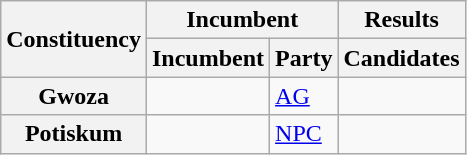<table class="wikitable sortable">
<tr>
<th rowspan="2">Constituency</th>
<th colspan="2">Incumbent</th>
<th>Results</th>
</tr>
<tr valign="bottom">
<th>Incumbent</th>
<th>Party</th>
<th>Candidates</th>
</tr>
<tr>
<th>Gwoza</th>
<td></td>
<td><a href='#'>AG</a></td>
<td nowrap=""></td>
</tr>
<tr>
<th>Potiskum</th>
<td></td>
<td><a href='#'>NPC</a></td>
<td nowrap=""></td>
</tr>
</table>
